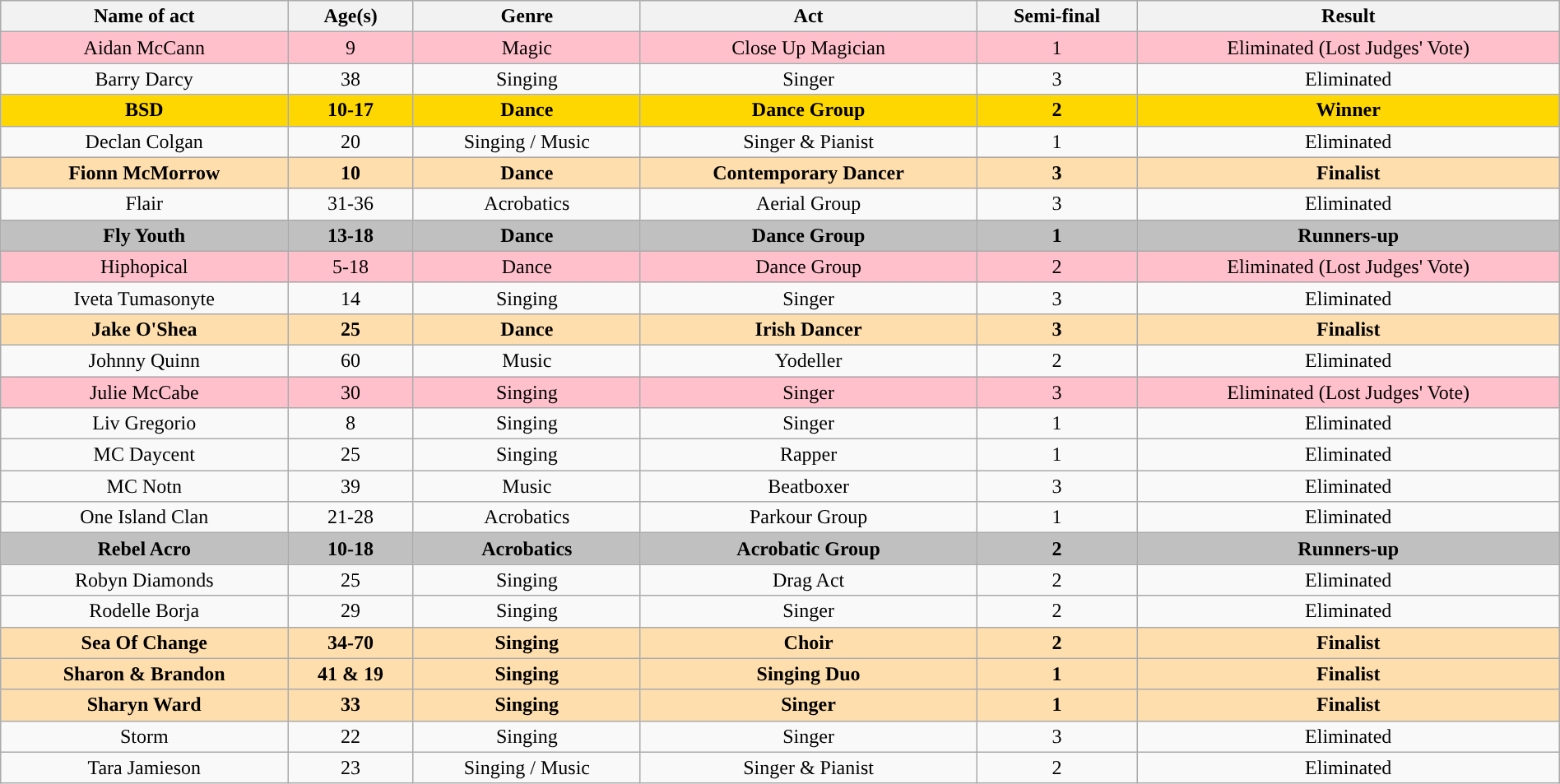<table class="wikitable sortable" style="width:100%; text-align:center;">
<tr>
<th>Name of act</th>
<th data-sort-type="number">Age(s)</th>
<th>Genre</th>
<th>Act</th>
<th>Semi-final</th>
<th>Result</th>
</tr>
<tr style="background:pink;">
<td>Aidan McCann</td>
<td>9</td>
<td>Magic</td>
<td>Close Up Magician</td>
<td>1</td>
<td>Eliminated (Lost Judges' Vote)</td>
</tr>
<tr>
<td>Barry Darcy </td>
<td>38</td>
<td>Singing</td>
<td>Singer</td>
<td>3</td>
<td>Eliminated</td>
</tr>
<tr style="font-weight:bold;background:gold">
<td>BSD </td>
<td>10-17</td>
<td>Dance</td>
<td>Dance Group</td>
<td>2</td>
<td>Winner</td>
</tr>
<tr>
<td>Declan Colgan</td>
<td>20</td>
<td>Singing / Music</td>
<td>Singer & Pianist</td>
<td>1</td>
<td>Eliminated</td>
</tr>
<tr style="font-weight:bold;background:navajowhite">
<td>Fionn McMorrow</td>
<td>10</td>
<td>Dance</td>
<td>Contemporary Dancer</td>
<td>3</td>
<td>Finalist</td>
</tr>
<tr>
<td>Flair</td>
<td>31-36</td>
<td>Acrobatics</td>
<td>Aerial Group</td>
<td>3</td>
<td>Eliminated</td>
</tr>
<tr style="font-weight:bold;background:Silver">
<td>Fly Youth</td>
<td>13-18</td>
<td>Dance</td>
<td>Dance Group</td>
<td>1</td>
<td>Runners-up</td>
</tr>
<tr style="background:pink;">
<td>Hiphopical</td>
<td>5-18</td>
<td>Dance</td>
<td>Dance Group</td>
<td>2</td>
<td>Eliminated (Lost Judges' Vote)</td>
</tr>
<tr>
<td>Iveta Tumasonyte </td>
<td>14</td>
<td>Singing</td>
<td>Singer</td>
<td>3</td>
<td>Eliminated</td>
</tr>
<tr style="font-weight:bold;background:navajowhite">
<td>Jake O'Shea</td>
<td>25</td>
<td>Dance</td>
<td>Irish Dancer</td>
<td>3</td>
<td>Finalist</td>
</tr>
<tr>
<td>Johnny Quinn</td>
<td>60</td>
<td>Music</td>
<td>Yodeller</td>
<td>2</td>
<td>Eliminated</td>
</tr>
<tr style="background:pink;">
<td>Julie McCabe</td>
<td>30</td>
<td>Singing</td>
<td>Singer</td>
<td>3</td>
<td>Eliminated (Lost Judges' Vote)</td>
</tr>
<tr>
<td>Liv Gregorio</td>
<td>8</td>
<td>Singing</td>
<td>Singer</td>
<td>1</td>
<td>Eliminated</td>
</tr>
<tr>
<td>MC Daycent</td>
<td>25</td>
<td>Singing</td>
<td>Rapper</td>
<td>1</td>
<td>Eliminated</td>
</tr>
<tr>
<td>MC Notn</td>
<td>39</td>
<td>Music</td>
<td>Beatboxer</td>
<td>3</td>
<td>Eliminated</td>
</tr>
<tr>
<td>One Island Clan</td>
<td>21-28</td>
<td>Acrobatics</td>
<td>Parkour Group</td>
<td>1</td>
<td>Eliminated</td>
</tr>
<tr style="font-weight:bold;background:Silver">
<td>Rebel Acro</td>
<td>10-18</td>
<td>Acrobatics</td>
<td>Acrobatic Group</td>
<td>2</td>
<td>Runners-up</td>
</tr>
<tr>
<td>Robyn Diamonds</td>
<td>25</td>
<td>Singing</td>
<td>Drag Act</td>
<td>2</td>
<td>Eliminated</td>
</tr>
<tr>
<td>Rodelle Borja</td>
<td>29</td>
<td>Singing</td>
<td>Singer</td>
<td>2</td>
<td>Eliminated</td>
</tr>
<tr style="font-weight:bold;background:navajowhite">
<td>Sea Of Change </td>
<td>34-70</td>
<td>Singing</td>
<td>Choir</td>
<td>2</td>
<td>Finalist</td>
</tr>
<tr style="font-weight:bold;background:navajowhite">
<td>Sharon & Brandon </td>
<td>41 & 19</td>
<td>Singing</td>
<td>Singing Duo</td>
<td>1</td>
<td>Finalist</td>
</tr>
<tr style="font-weight:bold;background:navajowhite">
<td>Sharyn Ward</td>
<td>33</td>
<td>Singing</td>
<td>Singer</td>
<td>1</td>
<td>Finalist</td>
</tr>
<tr>
<td>Storm</td>
<td>22</td>
<td>Singing</td>
<td>Singer</td>
<td>3</td>
<td>Eliminated</td>
</tr>
<tr>
<td>Tara Jamieson</td>
<td>23</td>
<td>Singing / Music</td>
<td>Singer & Pianist</td>
<td>2</td>
<td>Eliminated</td>
</tr>
</table>
